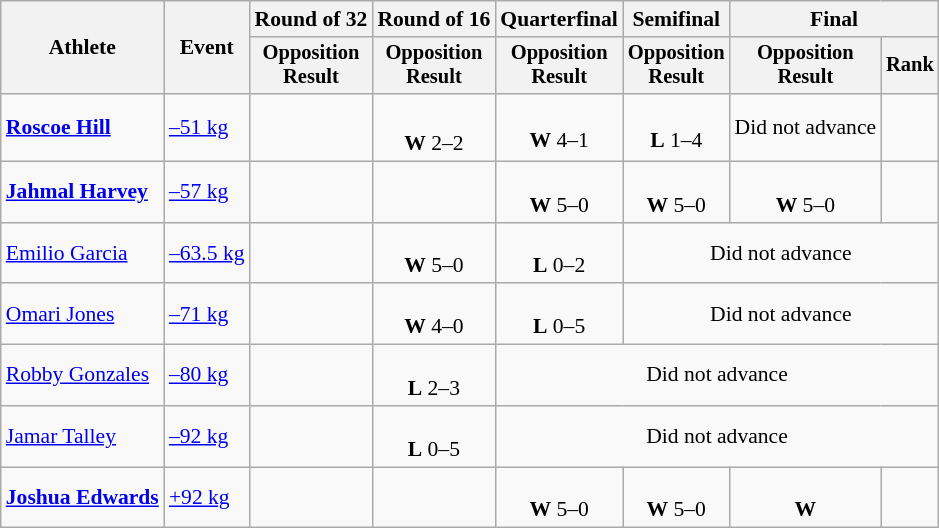<table class=wikitable style=font-size:90%;text-align:center>
<tr>
<th rowspan=2>Athlete</th>
<th rowspan=2>Event</th>
<th>Round of 32</th>
<th>Round of 16</th>
<th>Quarterfinal</th>
<th>Semifinal</th>
<th colspan=2>Final</th>
</tr>
<tr style=font-size:95%>
<th>Opposition<br>Result</th>
<th>Opposition<br>Result</th>
<th>Opposition<br>Result</th>
<th>Opposition<br>Result</th>
<th>Opposition<br>Result</th>
<th>Rank</th>
</tr>
<tr>
<td align=left><strong><a href='#'>Roscoe Hill</a></strong></td>
<td align=left><a href='#'>–51 kg</a></td>
<td></td>
<td><br><strong>W</strong> 2–2<sup></sup></td>
<td><br><strong>W</strong> 4–1</td>
<td><br><strong>L</strong> 1–4</td>
<td>Did not advance</td>
<td></td>
</tr>
<tr>
<td align=left><strong><a href='#'>Jahmal Harvey</a></strong></td>
<td align=left><a href='#'>–57 kg</a></td>
<td></td>
<td></td>
<td><br><strong>W</strong> 5–0</td>
<td><br><strong>W</strong> 5–0</td>
<td><br><strong>W</strong> 5–0</td>
<td></td>
</tr>
<tr>
<td align=left><a href='#'>Emilio Garcia</a></td>
<td align=left><a href='#'>–63.5 kg</a></td>
<td></td>
<td><br><strong>W</strong> 5–0</td>
<td><br><strong>L</strong> 0–2</td>
<td colspan=3>Did not advance</td>
</tr>
<tr>
<td align=left><a href='#'>Omari Jones</a></td>
<td align=left><a href='#'>–71 kg</a></td>
<td></td>
<td><br><strong>W</strong> 4–0</td>
<td><br><strong>L</strong> 0–5</td>
<td colspan=3>Did not advance</td>
</tr>
<tr>
<td align=left><a href='#'>Robby Gonzales</a></td>
<td align=left><a href='#'>–80 kg</a></td>
<td></td>
<td><br><strong>L</strong> 2–3</td>
<td colspan=4>Did not advance</td>
</tr>
<tr>
<td align=left><a href='#'>Jamar Talley</a></td>
<td align=left><a href='#'>–92 kg</a></td>
<td></td>
<td><br><strong>L</strong> 0–5</td>
<td colspan=4>Did not advance</td>
</tr>
<tr>
<td align=left><strong><a href='#'>Joshua Edwards</a></strong></td>
<td align=left><a href='#'>+92 kg</a></td>
<td></td>
<td></td>
<td><br><strong>W</strong> 5–0</td>
<td><br><strong>W</strong> 5–0</td>
<td><br><strong>W</strong> </td>
<td></td>
</tr>
</table>
